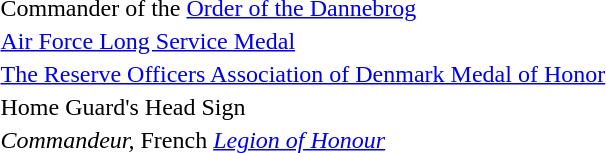<table>
<tr>
<td></td>
<td>Commander of the <a href='#'>Order of the Dannebrog</a></td>
</tr>
<tr>
<td></td>
<td><a href='#'>Air Force Long Service Medal</a></td>
</tr>
<tr>
<td></td>
<td><a href='#'>The Reserve Officers Association of Denmark Medal of Honor</a></td>
</tr>
<tr>
<td></td>
<td>Home Guard's Head Sign</td>
</tr>
<tr>
<td></td>
<td><em>Commandeur,</em> French <em><a href='#'>Legion of Honour</a></em></td>
</tr>
</table>
